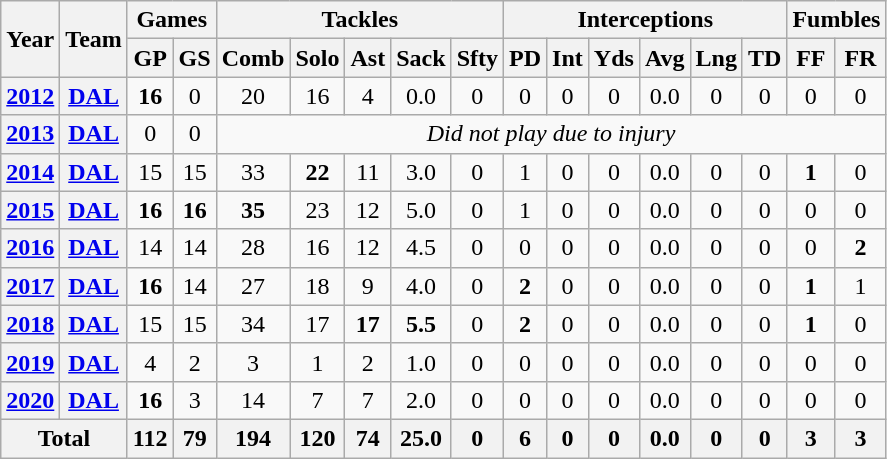<table class= "wikitable" float="left" border="1" style="text-align:center; width:45%;">
<tr>
<th rowspan="2">Year</th>
<th rowspan="2">Team</th>
<th colspan="2">Games</th>
<th colspan="5">Tackles</th>
<th colspan="6">Interceptions</th>
<th colspan="2">Fumbles</th>
</tr>
<tr>
<th>GP</th>
<th>GS</th>
<th>Comb</th>
<th>Solo</th>
<th>Ast</th>
<th>Sack</th>
<th>Sfty</th>
<th>PD</th>
<th>Int</th>
<th>Yds</th>
<th>Avg</th>
<th>Lng</th>
<th>TD</th>
<th>FF</th>
<th>FR</th>
</tr>
<tr>
<th><a href='#'>2012</a></th>
<th><a href='#'>DAL</a></th>
<td><strong>16</strong></td>
<td>0</td>
<td>20</td>
<td>16</td>
<td>4</td>
<td>0.0</td>
<td>0</td>
<td>0</td>
<td>0</td>
<td>0</td>
<td>0.0</td>
<td>0</td>
<td>0</td>
<td>0</td>
<td>0</td>
</tr>
<tr>
<th><a href='#'>2013</a></th>
<th><a href='#'>DAL</a></th>
<td>0</td>
<td>0</td>
<td colspan="13"><em>Did not play due to injury</em></td>
</tr>
<tr>
<th><a href='#'>2014</a></th>
<th><a href='#'>DAL</a></th>
<td>15</td>
<td>15</td>
<td>33</td>
<td><strong>22</strong></td>
<td>11</td>
<td>3.0</td>
<td>0</td>
<td>1</td>
<td>0</td>
<td>0</td>
<td>0.0</td>
<td>0</td>
<td>0</td>
<td><strong>1</strong></td>
<td>0</td>
</tr>
<tr>
<th><a href='#'>2015</a></th>
<th><a href='#'>DAL</a></th>
<td><strong>16</strong></td>
<td><strong>16</strong></td>
<td><strong>35</strong></td>
<td>23</td>
<td>12</td>
<td>5.0</td>
<td>0</td>
<td>1</td>
<td>0</td>
<td>0</td>
<td>0.0</td>
<td>0</td>
<td>0</td>
<td>0</td>
<td>0</td>
</tr>
<tr>
<th><a href='#'>2016</a></th>
<th><a href='#'>DAL</a></th>
<td>14</td>
<td>14</td>
<td>28</td>
<td>16</td>
<td>12</td>
<td>4.5</td>
<td>0</td>
<td>0</td>
<td>0</td>
<td>0</td>
<td>0.0</td>
<td>0</td>
<td>0</td>
<td>0</td>
<td><strong>2</strong></td>
</tr>
<tr>
<th><a href='#'>2017</a></th>
<th><a href='#'>DAL</a></th>
<td><strong>16</strong></td>
<td>14</td>
<td>27</td>
<td>18</td>
<td>9</td>
<td>4.0</td>
<td>0</td>
<td><strong>2</strong></td>
<td>0</td>
<td>0</td>
<td>0.0</td>
<td>0</td>
<td>0</td>
<td><strong>1</strong></td>
<td>1</td>
</tr>
<tr>
<th><a href='#'>2018</a></th>
<th><a href='#'>DAL</a></th>
<td>15</td>
<td>15</td>
<td>34</td>
<td>17</td>
<td><strong>17</strong></td>
<td><strong>5.5</strong></td>
<td>0</td>
<td><strong>2</strong></td>
<td>0</td>
<td>0</td>
<td>0.0</td>
<td>0</td>
<td>0</td>
<td><strong>1</strong></td>
<td>0</td>
</tr>
<tr>
<th><a href='#'>2019</a></th>
<th><a href='#'>DAL</a></th>
<td>4</td>
<td>2</td>
<td>3</td>
<td>1</td>
<td>2</td>
<td>1.0</td>
<td>0</td>
<td>0</td>
<td>0</td>
<td>0</td>
<td>0.0</td>
<td>0</td>
<td>0</td>
<td>0</td>
<td>0</td>
</tr>
<tr>
<th><a href='#'>2020</a></th>
<th><a href='#'>DAL</a></th>
<td><strong>16</strong></td>
<td>3</td>
<td>14</td>
<td>7</td>
<td>7</td>
<td>2.0</td>
<td>0</td>
<td>0</td>
<td>0</td>
<td>0</td>
<td>0.0</td>
<td>0</td>
<td>0</td>
<td>0</td>
<td>0</td>
</tr>
<tr>
<th colspan="2">Total</th>
<th>112</th>
<th>79</th>
<th>194</th>
<th>120</th>
<th>74</th>
<th>25.0</th>
<th>0</th>
<th>6</th>
<th>0</th>
<th>0</th>
<th>0.0</th>
<th>0</th>
<th>0</th>
<th>3</th>
<th>3</th>
</tr>
</table>
